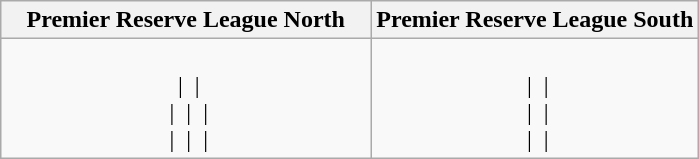<table class="wikitable" align=center>
<tr>
<th width=53%>Premier Reserve League North</th>
<th width=47%>Premier Reserve League South</th>
</tr>
<tr style="text-align:center;">
<td><br> |
 |
<br>
 |
 |
  |
<br>
 |
 |
 |
</td>
<td><br> |
 |
<br>
 |
 |
<br>
 |
 |
</td>
</tr>
</table>
